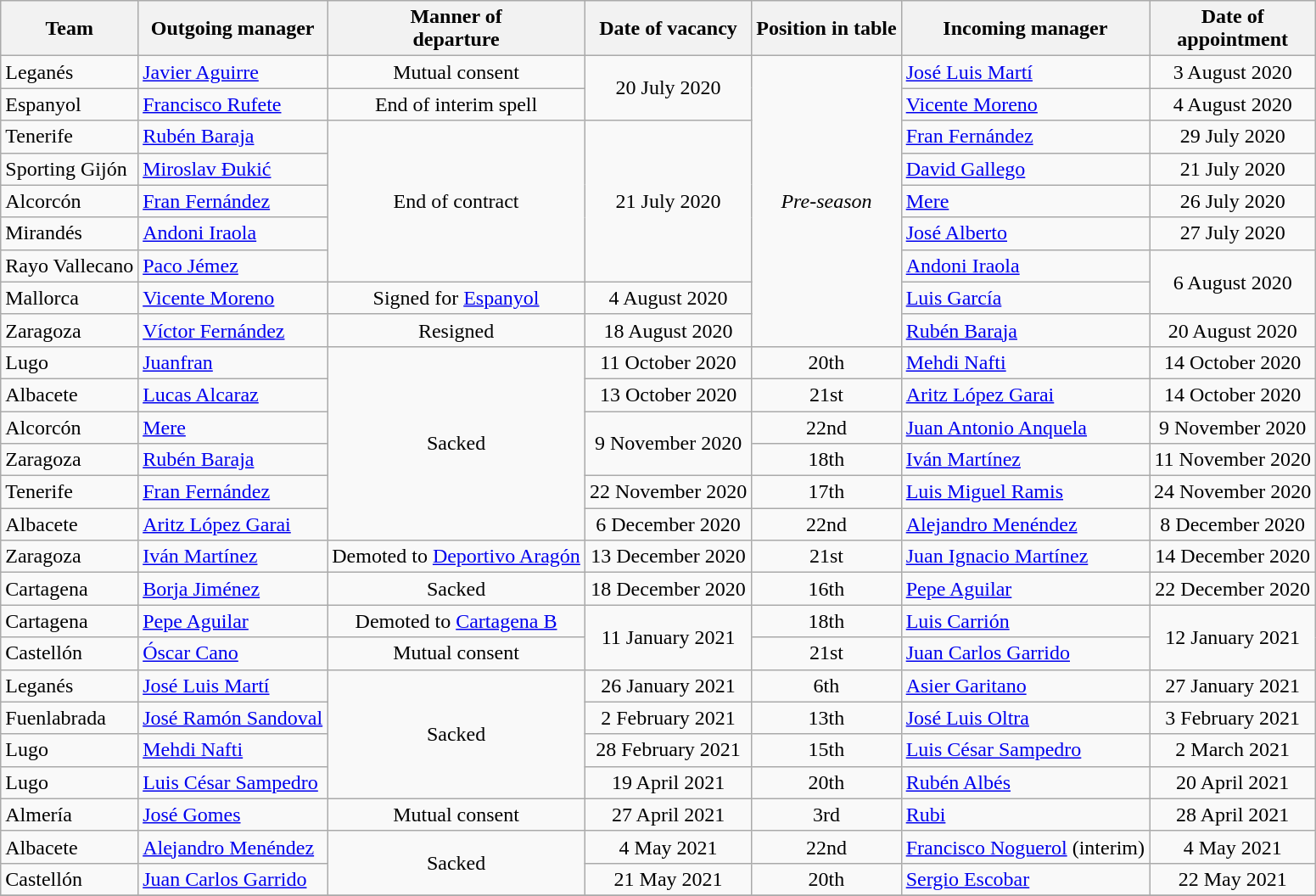<table class="wikitable sortable">
<tr>
<th>Team</th>
<th>Outgoing manager</th>
<th>Manner of<br>departure</th>
<th>Date of vacancy</th>
<th>Position in table</th>
<th>Incoming manager</th>
<th>Date of<br>appointment</th>
</tr>
<tr>
<td>Leganés</td>
<td> <a href='#'>Javier Aguirre</a></td>
<td align=center>Mutual consent</td>
<td rowspan=2 align=center>20 July 2020</td>
<td rowspan=9 align=center><em>Pre-season</em></td>
<td> <a href='#'>José Luis Martí</a></td>
<td align=center>3 August 2020</td>
</tr>
<tr>
<td>Espanyol</td>
<td> <a href='#'>Francisco Rufete</a></td>
<td align=center>End of interim spell</td>
<td> <a href='#'>Vicente Moreno</a></td>
<td align=center>4 August 2020</td>
</tr>
<tr>
<td>Tenerife</td>
<td> <a href='#'>Rubén Baraja</a></td>
<td rowspan=5 align=center>End of contract</td>
<td rowspan=5 align=center>21 July 2020</td>
<td> <a href='#'>Fran Fernández</a></td>
<td align=center>29 July 2020</td>
</tr>
<tr>
<td>Sporting Gijón</td>
<td> <a href='#'>Miroslav Đukić</a></td>
<td> <a href='#'>David Gallego</a></td>
<td align=center>21 July 2020</td>
</tr>
<tr>
<td>Alcorcón</td>
<td> <a href='#'>Fran Fernández</a></td>
<td> <a href='#'>Mere</a></td>
<td align=center>26 July 2020</td>
</tr>
<tr>
<td>Mirandés</td>
<td> <a href='#'>Andoni Iraola</a></td>
<td> <a href='#'>José Alberto</a></td>
<td align=center>27 July 2020</td>
</tr>
<tr>
<td>Rayo Vallecano</td>
<td> <a href='#'>Paco Jémez</a></td>
<td> <a href='#'>Andoni Iraola</a></td>
<td rowspan=2 align=center>6 August 2020</td>
</tr>
<tr>
<td>Mallorca</td>
<td> <a href='#'>Vicente Moreno</a></td>
<td align=center>Signed for <a href='#'>Espanyol</a></td>
<td align=center>4 August 2020</td>
<td> <a href='#'>Luis García</a></td>
</tr>
<tr>
<td>Zaragoza</td>
<td> <a href='#'>Víctor Fernández</a></td>
<td align=center>Resigned</td>
<td align=center>18 August 2020</td>
<td> <a href='#'>Rubén Baraja</a></td>
<td align=center>20 August 2020</td>
</tr>
<tr>
<td>Lugo</td>
<td> <a href='#'>Juanfran</a></td>
<td rowspan=6 align=center>Sacked</td>
<td align=center>11 October 2020</td>
<td align=center>20th</td>
<td> <a href='#'>Mehdi Nafti</a></td>
<td align=center>14 October 2020</td>
</tr>
<tr>
<td>Albacete</td>
<td> <a href='#'>Lucas Alcaraz</a></td>
<td align=center>13 October 2020</td>
<td align=center>21st</td>
<td> <a href='#'>Aritz López Garai</a></td>
<td align=center>14 October 2020</td>
</tr>
<tr>
<td>Alcorcón</td>
<td> <a href='#'>Mere</a></td>
<td rowspan=2 align=center>9 November 2020</td>
<td align=center>22nd</td>
<td> <a href='#'>Juan Antonio Anquela</a></td>
<td align=center>9 November 2020</td>
</tr>
<tr>
<td>Zaragoza</td>
<td> <a href='#'>Rubén Baraja</a></td>
<td align=center>18th</td>
<td> <a href='#'>Iván Martínez</a></td>
<td align=center>11 November 2020</td>
</tr>
<tr>
<td>Tenerife</td>
<td> <a href='#'>Fran Fernández</a></td>
<td align=center>22 November 2020</td>
<td align=center>17th</td>
<td> <a href='#'>Luis Miguel Ramis</a></td>
<td align=center>24 November 2020</td>
</tr>
<tr>
<td>Albacete</td>
<td> <a href='#'>Aritz López Garai</a></td>
<td align=center>6 December 2020</td>
<td align=center>22nd</td>
<td> <a href='#'>Alejandro Menéndez</a></td>
<td align=center>8 December 2020</td>
</tr>
<tr>
<td>Zaragoza</td>
<td> <a href='#'>Iván Martínez</a></td>
<td align=center>Demoted to <a href='#'>Deportivo Aragón</a></td>
<td align=center>13 December 2020</td>
<td align=center>21st</td>
<td> <a href='#'>Juan Ignacio Martínez</a></td>
<td align=center>14 December 2020</td>
</tr>
<tr>
<td>Cartagena</td>
<td> <a href='#'>Borja Jiménez</a></td>
<td align=center>Sacked</td>
<td align=center>18 December 2020</td>
<td align=center>16th</td>
<td> <a href='#'>Pepe Aguilar</a></td>
<td align=center>22 December 2020</td>
</tr>
<tr>
<td>Cartagena</td>
<td> <a href='#'>Pepe Aguilar</a></td>
<td align=center>Demoted to <a href='#'>Cartagena B</a></td>
<td rowspan=2 align=center>11 January 2021</td>
<td align=center>18th</td>
<td> <a href='#'>Luis Carrión</a></td>
<td rowspan=2 align=center>12 January 2021</td>
</tr>
<tr>
<td>Castellón</td>
<td> <a href='#'>Óscar Cano</a></td>
<td align=center>Mutual consent</td>
<td align=center>21st</td>
<td> <a href='#'>Juan Carlos Garrido</a></td>
</tr>
<tr>
<td>Leganés</td>
<td> <a href='#'>José Luis Martí</a></td>
<td rowspan=4 align=center>Sacked</td>
<td align=center>26 January 2021</td>
<td align=center>6th</td>
<td> <a href='#'>Asier Garitano</a></td>
<td align=center>27 January 2021</td>
</tr>
<tr>
<td>Fuenlabrada</td>
<td> <a href='#'>José Ramón Sandoval</a></td>
<td align=center>2 February 2021</td>
<td align=center>13th</td>
<td> <a href='#'>José Luis Oltra</a></td>
<td align=center>3 February 2021</td>
</tr>
<tr>
<td>Lugo</td>
<td> <a href='#'>Mehdi Nafti</a></td>
<td align=center>28 February 2021</td>
<td align=center>15th</td>
<td> <a href='#'>Luis César Sampedro</a></td>
<td align=center>2 March 2021</td>
</tr>
<tr>
<td>Lugo</td>
<td> <a href='#'>Luis César Sampedro</a></td>
<td align=center>19 April 2021</td>
<td align=center>20th</td>
<td> <a href='#'>Rubén Albés</a></td>
<td align=center>20 April 2021</td>
</tr>
<tr>
<td>Almería</td>
<td> <a href='#'>José Gomes</a></td>
<td align=center>Mutual consent</td>
<td align=center>27 April 2021</td>
<td align=center>3rd</td>
<td> <a href='#'>Rubi</a></td>
<td align=center>28 April 2021</td>
</tr>
<tr>
<td>Albacete</td>
<td> <a href='#'>Alejandro Menéndez</a></td>
<td rowspan=2 align=center>Sacked</td>
<td align=center>4 May 2021</td>
<td align=center>22nd</td>
<td> <a href='#'>Francisco Noguerol</a> (interim)</td>
<td align=center>4 May 2021</td>
</tr>
<tr>
<td>Castellón</td>
<td> <a href='#'>Juan Carlos Garrido</a></td>
<td align=center>21 May 2021</td>
<td align=center>20th</td>
<td> <a href='#'>Sergio Escobar</a></td>
<td align=center>22 May 2021</td>
</tr>
<tr>
</tr>
</table>
